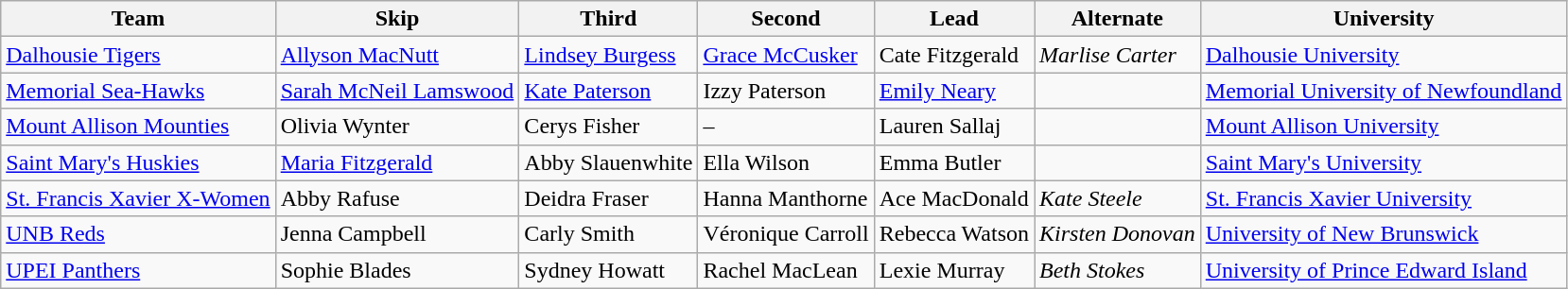<table class=wikitable>
<tr>
<th scope="col">Team</th>
<th scope="col">Skip</th>
<th scope="col">Third</th>
<th scope="col">Second</th>
<th scope="col">Lead</th>
<th scope="col">Alternate</th>
<th scope="col">University</th>
</tr>
<tr>
<td><a href='#'>Dalhousie Tigers</a></td>
<td><a href='#'>Allyson MacNutt</a></td>
<td><a href='#'>Lindsey Burgess</a></td>
<td><a href='#'>Grace McCusker</a></td>
<td>Cate Fitzgerald</td>
<td><em>Marlise Carter</em></td>
<td> <a href='#'>Dalhousie University</a></td>
</tr>
<tr>
<td><a href='#'>Memorial Sea-Hawks</a></td>
<td><a href='#'>Sarah McNeil Lamswood</a></td>
<td><a href='#'>Kate Paterson</a></td>
<td>Izzy Paterson</td>
<td><a href='#'>Emily Neary</a></td>
<td></td>
<td> <a href='#'>Memorial University of Newfoundland</a></td>
</tr>
<tr>
<td><a href='#'>Mount Allison Mounties</a></td>
<td>Olivia Wynter</td>
<td>Cerys Fisher</td>
<td>–</td>
<td>Lauren Sallaj</td>
<td></td>
<td> <a href='#'>Mount Allison University</a></td>
</tr>
<tr>
<td><a href='#'>Saint Mary's Huskies</a></td>
<td><a href='#'>Maria Fitzgerald</a></td>
<td>Abby Slauenwhite</td>
<td>Ella Wilson</td>
<td>Emma Butler</td>
<td></td>
<td> <a href='#'>Saint Mary's University</a></td>
</tr>
<tr>
<td><a href='#'>St. Francis Xavier X-Women</a></td>
<td>Abby Rafuse</td>
<td>Deidra Fraser</td>
<td>Hanna Manthorne</td>
<td>Ace MacDonald</td>
<td><em>Kate Steele</em></td>
<td> <a href='#'>St. Francis Xavier University</a></td>
</tr>
<tr>
<td><a href='#'>UNB Reds</a></td>
<td>Jenna Campbell</td>
<td>Carly Smith</td>
<td>Véronique Carroll</td>
<td>Rebecca Watson</td>
<td><em>Kirsten Donovan</em></td>
<td> <a href='#'>University of New Brunswick</a></td>
</tr>
<tr>
<td><a href='#'>UPEI Panthers</a></td>
<td>Sophie Blades</td>
<td>Sydney Howatt</td>
<td>Rachel MacLean</td>
<td>Lexie Murray</td>
<td><em>Beth Stokes</em></td>
<td> <a href='#'>University of Prince Edward Island</a></td>
</tr>
</table>
